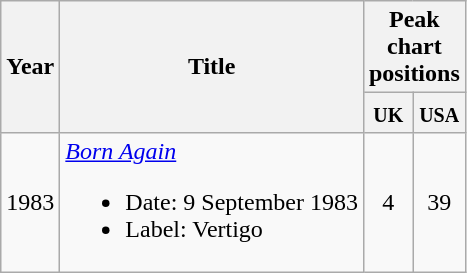<table class=wikitable style=text-align:center;>
<tr>
<th rowspan=2>Year</th>
<th rowspan=2>Title</th>
<th colspan=2>Peak chart positions</th>
</tr>
<tr style="vertical-align:top;line-height:1.2">
<th width=25px><small>UK</small><br></th>
<th width=25px><small>USA</small><br></th>
</tr>
<tr>
<td>1983</td>
<td align=left><em><a href='#'>Born Again</a></em><br><ul><li>Date: 9 September 1983</li><li>Label: Vertigo</li></ul></td>
<td>4</td>
<td>39</td>
</tr>
</table>
